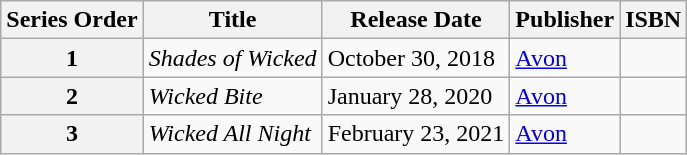<table class="wikitable">
<tr>
<th>Series Order</th>
<th>Title</th>
<th>Release Date</th>
<th>Publisher</th>
<th>ISBN</th>
</tr>
<tr>
<th>1</th>
<td><em>Shades of Wicked</em></td>
<td>October 30, 2018</td>
<td><a href='#'>Avon</a></td>
<td></td>
</tr>
<tr>
<th>2</th>
<td><em>Wicked Bite</em></td>
<td>January 28, 2020</td>
<td><a href='#'>Avon</a></td>
<td></td>
</tr>
<tr>
<th>3</th>
<td><em>Wicked All Night</em></td>
<td>February 23, 2021</td>
<td><a href='#'>Avon</a></td>
<td></td>
</tr>
</table>
